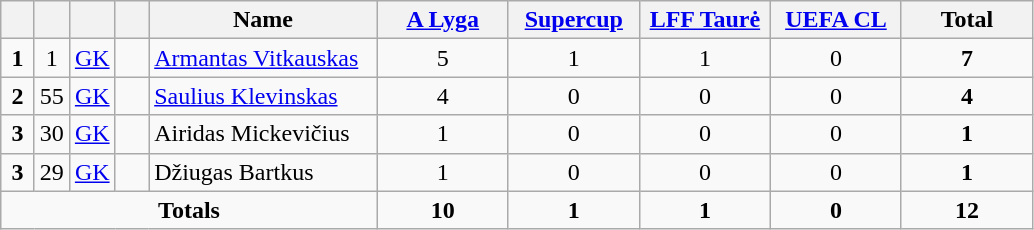<table class="wikitable" style="text-align:center">
<tr>
<th width=15></th>
<th width=15></th>
<th width=15></th>
<th width=15></th>
<th width=145>Name</th>
<th width=80><strong><a href='#'>A Lyga</a></strong></th>
<th width=80><strong><a href='#'>Supercup</a></strong></th>
<th width=80><strong><a href='#'>LFF Taurė</a></strong></th>
<th width=80><strong><a href='#'>UEFA CL</a></strong></th>
<th width=80>Total</th>
</tr>
<tr>
<td><strong>1</strong></td>
<td>1</td>
<td><a href='#'>GK</a></td>
<td></td>
<td align=left><a href='#'>Armantas Vitkauskas</a></td>
<td>5</td>
<td>1</td>
<td>1</td>
<td>0</td>
<td><strong>7</strong></td>
</tr>
<tr>
<td><strong>2</strong></td>
<td>55</td>
<td><a href='#'>GK</a></td>
<td></td>
<td align=left><a href='#'>Saulius Klevinskas</a></td>
<td>4</td>
<td>0</td>
<td>0</td>
<td>0</td>
<td><strong>4</strong></td>
</tr>
<tr>
<td><strong>3</strong></td>
<td>30</td>
<td><a href='#'>GK</a></td>
<td></td>
<td align=left>Airidas Mickevičius</td>
<td>1</td>
<td>0</td>
<td>0</td>
<td>0</td>
<td><strong>1</strong></td>
</tr>
<tr>
<td><strong>3</strong></td>
<td>29</td>
<td><a href='#'>GK</a></td>
<td></td>
<td align=left>Džiugas Bartkus</td>
<td>1</td>
<td>0</td>
<td>0</td>
<td>0</td>
<td><strong>1</strong></td>
</tr>
<tr>
<td colspan=5><strong>Totals</strong></td>
<td><strong>10</strong></td>
<td><strong>1</strong></td>
<td><strong>1</strong></td>
<td><strong>0</strong></td>
<td><strong>12</strong></td>
</tr>
</table>
